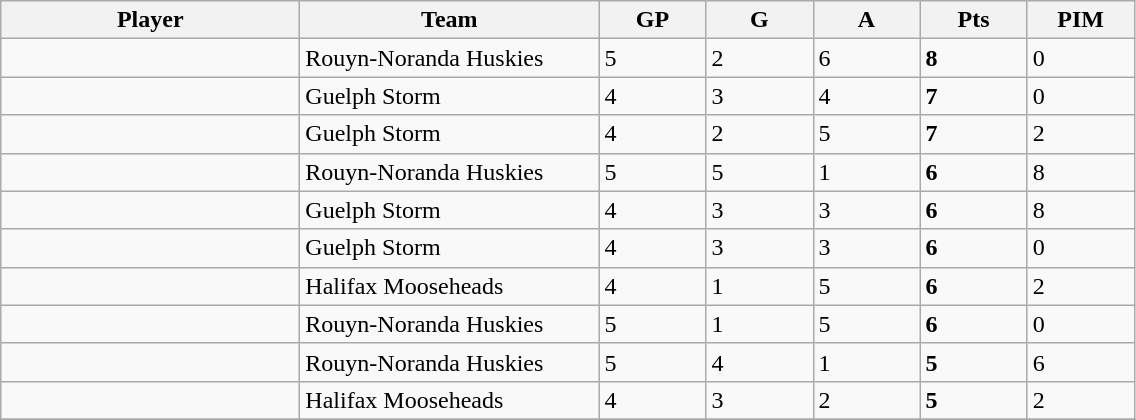<table class="wikitable sortable">
<tr>
<th style="width:12em">Player</th>
<th style="width:12em">Team</th>
<th style="width:4em">GP</th>
<th style="width:4em">G</th>
<th style="width:4em">A</th>
<th style="width:4em">Pts</th>
<th style="width:4em">PIM</th>
</tr>
<tr>
<td></td>
<td align=left>Rouyn-Noranda Huskies</td>
<td>5</td>
<td>2</td>
<td>6</td>
<td><strong>8</strong></td>
<td>0</td>
</tr>
<tr>
<td></td>
<td align=left>Guelph Storm</td>
<td>4</td>
<td>3</td>
<td>4</td>
<td><strong>7</strong></td>
<td>0</td>
</tr>
<tr>
<td></td>
<td align=left>Guelph Storm</td>
<td>4</td>
<td>2</td>
<td>5</td>
<td><strong>7</strong></td>
<td>2</td>
</tr>
<tr>
<td></td>
<td align=left>Rouyn-Noranda Huskies</td>
<td>5</td>
<td>5</td>
<td>1</td>
<td><strong>6</strong></td>
<td>8</td>
</tr>
<tr>
<td></td>
<td align=left>Guelph Storm</td>
<td>4</td>
<td>3</td>
<td>3</td>
<td><strong>6</strong></td>
<td>8</td>
</tr>
<tr>
<td></td>
<td align=left>Guelph Storm</td>
<td>4</td>
<td>3</td>
<td>3</td>
<td><strong>6</strong></td>
<td>0</td>
</tr>
<tr>
<td></td>
<td align=left>Halifax Mooseheads</td>
<td>4</td>
<td>1</td>
<td>5</td>
<td><strong>6</strong></td>
<td>2</td>
</tr>
<tr>
<td></td>
<td align=left>Rouyn-Noranda Huskies</td>
<td>5</td>
<td>1</td>
<td>5</td>
<td><strong>6</strong></td>
<td>0</td>
</tr>
<tr>
<td></td>
<td align=left>Rouyn-Noranda Huskies</td>
<td>5</td>
<td>4</td>
<td>1</td>
<td><strong>5</strong></td>
<td>6</td>
</tr>
<tr>
<td></td>
<td align=left>Halifax Mooseheads</td>
<td>4</td>
<td>3</td>
<td>2</td>
<td><strong>5</strong></td>
<td>2</td>
</tr>
<tr>
</tr>
</table>
